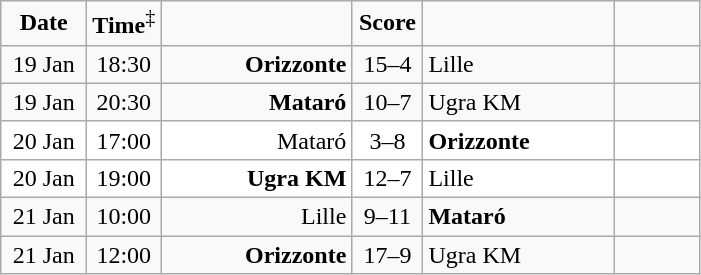<table class=wikitable style="text-align:center;">
<tr>
<td width=50px><strong>Date</strong></td>
<td width=40px><strong>Time</strong><sup>‡</sup></td>
<td width=120px></td>
<td width=40px><strong>Score</strong></td>
<td width=120px></td>
<td width=50px></td>
</tr>
<tr>
<td>19 Jan</td>
<td>18:30</td>
<td style="text-align:right"><strong>Orizzonte</strong></td>
<td>15–4</td>
<td style="text-align:left">Lille</td>
<td></td>
</tr>
<tr>
<td>19 Jan</td>
<td>20:30</td>
<td style="text-align:right"><strong>Mataró</strong></td>
<td>10–7</td>
<td style="text-align:left">Ugra KM</td>
<td></td>
</tr>
<tr bgcolor=white>
<td>20 Jan</td>
<td>17:00</td>
<td style="text-align:right">Mataró</td>
<td>3–8</td>
<td style="text-align:left"><strong>Orizzonte</strong></td>
<td></td>
</tr>
<tr bgcolor=white>
<td>20 Jan</td>
<td>19:00</td>
<td style="text-align:right"><strong>Ugra KM</strong></td>
<td>12–7</td>
<td style="text-align:left">Lille</td>
<td></td>
</tr>
<tr>
<td>21 Jan</td>
<td>10:00</td>
<td style="text-align:right">Lille</td>
<td>9–11</td>
<td style="text-align:left"><strong>Mataró</strong></td>
<td></td>
</tr>
<tr>
<td>21 Jan</td>
<td>12:00</td>
<td style="text-align:right"><strong>Orizzonte</strong></td>
<td>17–9</td>
<td style="text-align:left">Ugra KM</td>
<td></td>
</tr>
</table>
